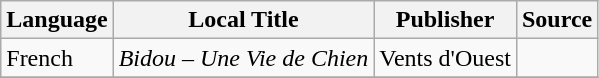<table class="wikitable">
<tr>
<th>Language</th>
<th>Local Title</th>
<th>Publisher</th>
<th>Source</th>
</tr>
<tr>
<td>French</td>
<td><em>Bidou – Une Vie de Chien</em></td>
<td>Vents d'Ouest</td>
<td></td>
</tr>
<tr>
</tr>
</table>
